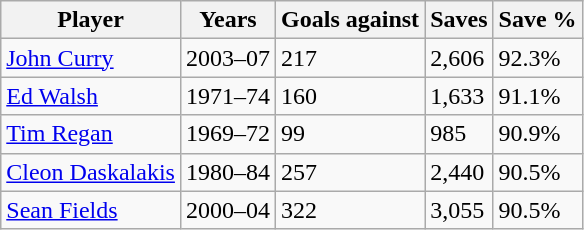<table class="wikitable">
<tr>
<th>Player</th>
<th>Years</th>
<th>Goals against</th>
<th>Saves</th>
<th>Save %</th>
</tr>
<tr>
<td><a href='#'>John Curry</a></td>
<td>2003–07</td>
<td>217</td>
<td>2,606</td>
<td>92.3%</td>
</tr>
<tr>
<td><a href='#'>Ed Walsh</a></td>
<td>1971–74</td>
<td>160</td>
<td>1,633</td>
<td>91.1%</td>
</tr>
<tr>
<td><a href='#'>Tim Regan</a></td>
<td>1969–72</td>
<td>99</td>
<td>985</td>
<td>90.9%</td>
</tr>
<tr>
<td><a href='#'>Cleon Daskalakis</a></td>
<td>1980–84</td>
<td>257</td>
<td>2,440</td>
<td>90.5%</td>
</tr>
<tr>
<td><a href='#'>Sean Fields</a></td>
<td>2000–04</td>
<td>322</td>
<td>3,055</td>
<td>90.5%</td>
</tr>
</table>
